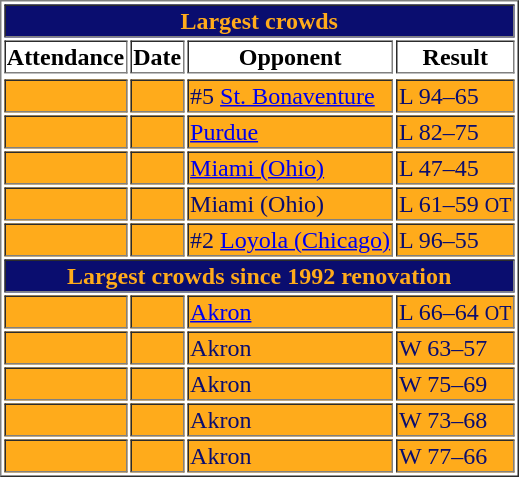<table style="float: right;" border="1">
<tr align=center style="background: #0A0D6F; color: #FFAB1B">
<th colspan=4>Largest crowds</th>
</tr>
<tr>
<th>Attendance</th>
<th>Date</th>
<th>Opponent</th>
<th>Result</th>
</tr>
<tr>
</tr>
<tr style="background: #FFAB1B; color: #0A0D6F">
<td></td>
<td></td>
<td>#5 <a href='#'>St. Bonaventure</a></td>
<td>L 94–65</td>
</tr>
<tr style="background: #FFAB1B; color: #0A0D6F">
<td></td>
<td></td>
<td><a href='#'>Purdue</a></td>
<td>L 82–75</td>
</tr>
<tr style="background: #FFAB1B; color: #0A0D6F">
<td></td>
<td></td>
<td><a href='#'>Miami (Ohio)</a></td>
<td>L 47–45</td>
</tr>
<tr style="background: #FFAB1B; color: #0A0D6F">
<td></td>
<td></td>
<td>Miami (Ohio)</td>
<td>L 61–59 <small>OT</small></td>
</tr>
<tr style="background: #FFAB1B; color: #0A0D6F">
<td></td>
<td></td>
<td>#2 <a href='#'>Loyola (Chicago)</a></td>
<td>L 96–55</td>
</tr>
<tr align=center style="background: #0A0D6F; color: #FFAB1B">
<th colspan=4>Largest crowds since 1992 renovation</th>
</tr>
<tr style="background: #FFAB1B; color: #0A0D6F">
<td></td>
<td></td>
<td><a href='#'>Akron</a></td>
<td>L 66–64 <small>OT</small></td>
</tr>
<tr style="background: #FFAB1B; color: #0A0D6F">
<td></td>
<td></td>
<td>Akron</td>
<td>W 63–57</td>
</tr>
<tr style="background: #FFAB1B; color: #0A0D6F">
<td></td>
<td></td>
<td>Akron</td>
<td>W 75–69</td>
</tr>
<tr style="background: #FFAB1B; color: #0A0D6F">
<td></td>
<td></td>
<td>Akron</td>
<td>W 73–68</td>
</tr>
<tr style="background: #FFAB1B; color: #0A0D6F">
<td></td>
<td></td>
<td>Akron</td>
<td>W 77–66</td>
</tr>
</table>
